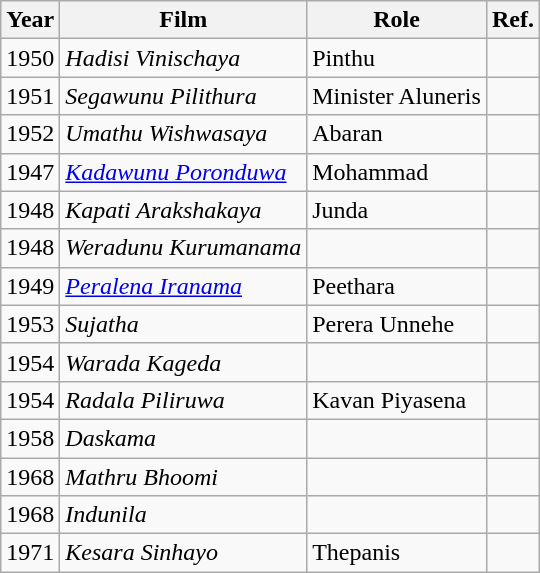<table class="wikitable">
<tr>
<th>Year</th>
<th>Film</th>
<th>Role</th>
<th>Ref.</th>
</tr>
<tr>
<td>1950</td>
<td><em>Hadisi Vinischaya</em></td>
<td>Pinthu</td>
<td></td>
</tr>
<tr>
<td>1951</td>
<td><em>Segawunu Pilithura</em></td>
<td>Minister Aluneris</td>
<td></td>
</tr>
<tr>
<td>1952</td>
<td><em>Umathu Wishwasaya</em></td>
<td>Abaran</td>
<td></td>
</tr>
<tr>
<td>1947</td>
<td><em><a href='#'>Kadawunu Poronduwa</a></em></td>
<td>Mohammad</td>
<td></td>
</tr>
<tr>
<td>1948</td>
<td><em>Kapati Arakshakaya</em></td>
<td>Junda</td>
<td></td>
</tr>
<tr>
<td>1948</td>
<td><em>Weradunu Kurumanama</em></td>
<td></td>
<td></td>
</tr>
<tr>
<td>1949</td>
<td><em><a href='#'>Peralena Iranama</a></em></td>
<td>Peethara</td>
<td></td>
</tr>
<tr>
<td>1953</td>
<td><em>Sujatha</em></td>
<td>Perera Unnehe</td>
<td></td>
</tr>
<tr>
<td>1954</td>
<td><em>Warada Kageda</em></td>
<td></td>
<td></td>
</tr>
<tr>
<td>1954</td>
<td><em>Radala Piliruwa</em></td>
<td>Kavan Piyasena</td>
<td></td>
</tr>
<tr>
<td>1958</td>
<td><em>Daskama</em></td>
<td></td>
<td></td>
</tr>
<tr>
<td>1968</td>
<td><em>Mathru Bhoomi</em></td>
<td></td>
<td></td>
</tr>
<tr>
<td>1968</td>
<td><em>Indunila</em></td>
<td></td>
<td></td>
</tr>
<tr>
<td>1971</td>
<td><em>Kesara Sinhayo</em></td>
<td>Thepanis</td>
<td></td>
</tr>
</table>
